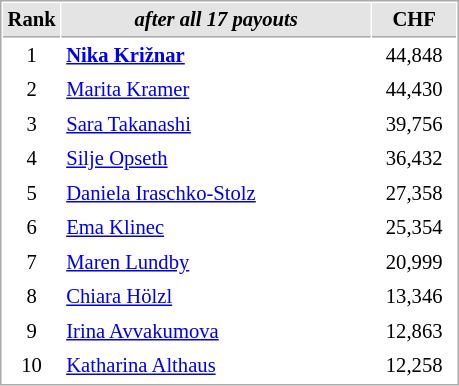<table cellspacing="1" cellpadding="3" style="border:1px solid #AAAAAA;font-size:86%">
<tr style="background-color: #E4E4E4;">
<th style="border-bottom:1px solid #AAAAAA; width: 10px;">Rank</th>
<th style="border-bottom:1px solid #AAAAAA; width: 200px;"><em>after all 17 payouts</em></th>
<th style="border-bottom:1px solid #AAAAAA; width: 50px;">CHF</th>
</tr>
<tr>
<td align=center>1</td>
<td> <strong><a href='#'>Nika Križnar</a></strong></td>
<td align=center>44,848</td>
</tr>
<tr>
<td align=center>2</td>
<td> <a href='#'>Marita Kramer</a></td>
<td align=center>44,430</td>
</tr>
<tr>
<td align=center>3</td>
<td> <a href='#'>Sara Takanashi</a></td>
<td align=center>39,756</td>
</tr>
<tr>
<td align=center>4</td>
<td> <a href='#'>Silje Opseth</a></td>
<td align=center>36,432</td>
</tr>
<tr>
<td align=center>5</td>
<td> <a href='#'>Daniela Iraschko-Stolz</a></td>
<td align=center>27,358</td>
</tr>
<tr>
<td align=center>6</td>
<td> <a href='#'>Ema Klinec</a></td>
<td align=center>25,354</td>
</tr>
<tr>
<td align=center>7</td>
<td> <a href='#'>Maren Lundby</a></td>
<td align=center>20,999</td>
</tr>
<tr>
<td align=center>8</td>
<td> <a href='#'>Chiara Hölzl</a></td>
<td align=center>13,346</td>
</tr>
<tr>
<td align=center>9</td>
<td> <a href='#'>Irina Avvakumova</a></td>
<td align=center>12,863</td>
</tr>
<tr>
<td align=center>10</td>
<td> <a href='#'>Katharina Althaus</a></td>
<td align=center>12,258</td>
</tr>
</table>
